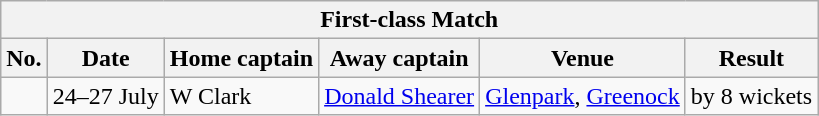<table class="wikitable">
<tr>
<th colspan="9">First-class Match</th>
</tr>
<tr>
<th>No.</th>
<th>Date</th>
<th>Home captain</th>
<th>Away captain</th>
<th>Venue</th>
<th>Result</th>
</tr>
<tr>
<td></td>
<td>24–27 July</td>
<td>W Clark</td>
<td><a href='#'>Donald Shearer</a></td>
<td><a href='#'>Glenpark</a>, <a href='#'>Greenock</a></td>
<td> by 8 wickets</td>
</tr>
</table>
